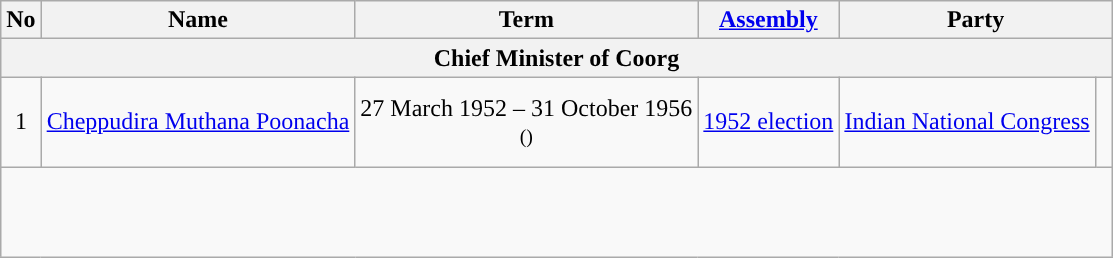<table class="wikitable" style="text-align:center">
<tr>
<th scope=col>No</th>
<th scope=col>Name</th>
<th scope=col>Term<br></th>
<th scope=col><a href='#'>Assembly</a><br></th>
<th scope=col colspan=2>Party</th>
</tr>
<tr>
<th colspan=6>Chief Minister of Coorg</th>
</tr>
<tr style="height: 60px;">
<td>1</td>
<td scope="row"><a href='#'>Cheppudira Muthana Poonacha</a></td>
<td>27 March 1952 – 31 October 1956<br><small>()</small></td>
<td><a href='#'>1952 election</a></td>
<td><a href='#'>Indian National Congress</a></td>
<td width="4px" style="background-color: "></td>
</tr>
<tr style="height: 60px;">
</tr>
<tr>
</tr>
</table>
